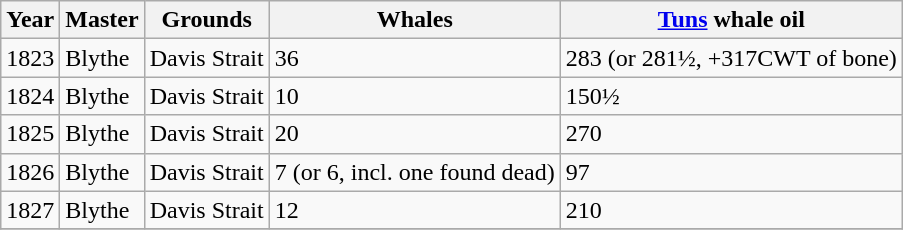<table class="sortable wikitable">
<tr>
<th>Year</th>
<th>Master</th>
<th>Grounds</th>
<th>Whales</th>
<th><a href='#'>Tuns</a> whale oil</th>
</tr>
<tr>
<td>1823</td>
<td>Blythe</td>
<td>Davis Strait</td>
<td>36</td>
<td>283 (or 281½, +317CWT of bone)</td>
</tr>
<tr>
<td>1824</td>
<td>Blythe</td>
<td>Davis Strait</td>
<td>10</td>
<td>150½</td>
</tr>
<tr>
<td>1825</td>
<td>Blythe</td>
<td>Davis Strait</td>
<td>20</td>
<td>270</td>
</tr>
<tr>
<td>1826</td>
<td>Blythe</td>
<td>Davis Strait</td>
<td>7 (or 6, incl. one found dead)</td>
<td>97</td>
</tr>
<tr>
<td>1827</td>
<td>Blythe</td>
<td>Davis Strait</td>
<td>12</td>
<td>210</td>
</tr>
<tr>
</tr>
</table>
